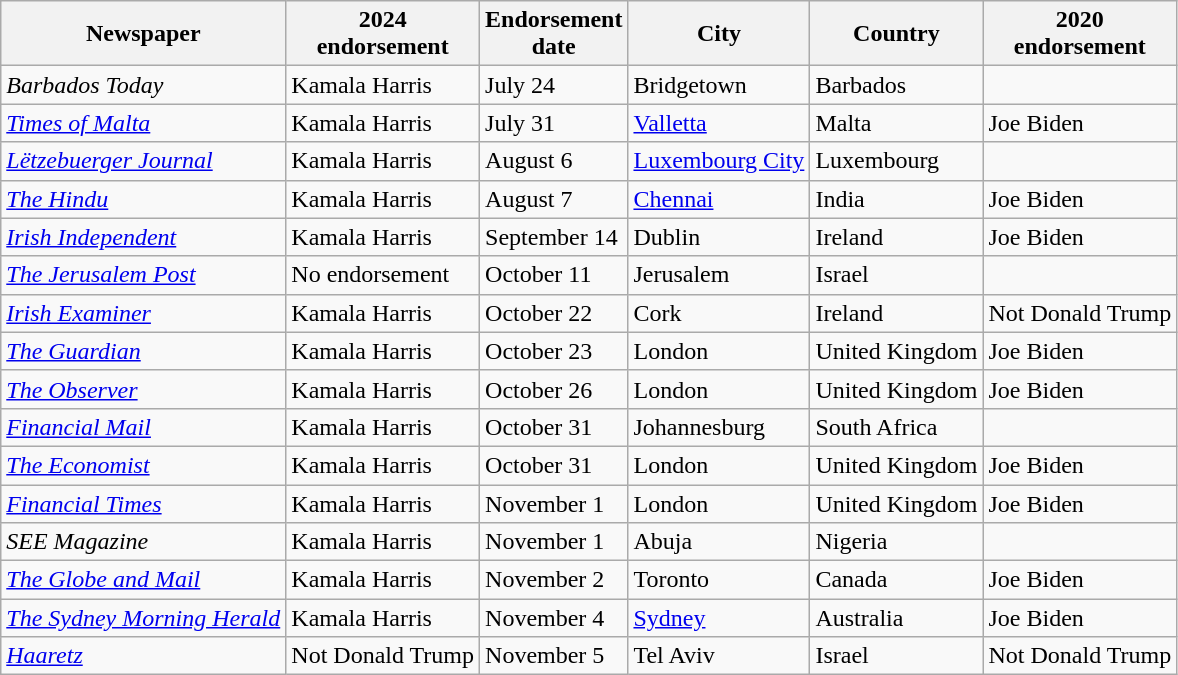<table class="wikitable sortable">
<tr>
<th>Newspaper</th>
<th>2024<br>endorsement</th>
<th>Endorsement<br>date</th>
<th>City</th>
<th>Country</th>
<th>2020<br>endorsement</th>
</tr>
<tr>
<td><em>Barbados Today</em></td>
<td>Kamala Harris</td>
<td>July 24</td>
<td>Bridgetown</td>
<td>Barbados</td>
<td></td>
</tr>
<tr>
<td><em><a href='#'>Times of Malta</a></em></td>
<td>Kamala Harris</td>
<td>July 31</td>
<td><a href='#'>Valletta</a></td>
<td>Malta</td>
<td>Joe Biden</td>
</tr>
<tr>
<td><em><a href='#'>Lëtzebuerger Journal</a></em></td>
<td>Kamala Harris</td>
<td>August 6</td>
<td><a href='#'>Luxembourg City</a></td>
<td>Luxembourg</td>
<td></td>
</tr>
<tr>
<td><em><a href='#'>The Hindu</a></em></td>
<td>Kamala Harris</td>
<td>August 7</td>
<td><a href='#'>Chennai</a></td>
<td>India</td>
<td>Joe Biden</td>
</tr>
<tr>
<td><em><a href='#'>Irish Independent</a></em></td>
<td>Kamala Harris</td>
<td>September 14</td>
<td>Dublin</td>
<td>Ireland</td>
<td>Joe Biden</td>
</tr>
<tr>
<td><em><a href='#'>The Jerusalem Post</a></em></td>
<td>No endorsement</td>
<td>October 11</td>
<td>Jerusalem</td>
<td>Israel</td>
<td></td>
</tr>
<tr>
<td><em><a href='#'>Irish Examiner</a></em></td>
<td>Kamala Harris</td>
<td>October 22</td>
<td>Cork</td>
<td>Ireland</td>
<td>Not Donald Trump</td>
</tr>
<tr>
<td><em><a href='#'>The Guardian</a></em></td>
<td>Kamala Harris</td>
<td>October 23</td>
<td>London</td>
<td>United Kingdom</td>
<td>Joe Biden</td>
</tr>
<tr>
<td><em><a href='#'>The Observer</a></em></td>
<td>Kamala Harris</td>
<td>October 26</td>
<td>London</td>
<td>United Kingdom</td>
<td>Joe Biden</td>
</tr>
<tr>
<td><em><a href='#'>Financial Mail</a></em></td>
<td>Kamala Harris</td>
<td>October 31</td>
<td>Johannesburg</td>
<td>South Africa</td>
<td></td>
</tr>
<tr>
<td><em><a href='#'>The Economist</a></em></td>
<td>Kamala Harris</td>
<td>October 31</td>
<td>London</td>
<td>United Kingdom</td>
<td>Joe Biden</td>
</tr>
<tr>
<td><em><a href='#'>Financial Times</a></em></td>
<td>Kamala Harris</td>
<td>November 1</td>
<td>London</td>
<td>United Kingdom</td>
<td>Joe Biden</td>
</tr>
<tr>
<td><em>SEE Magazine</em></td>
<td>Kamala Harris</td>
<td>November 1</td>
<td>Abuja</td>
<td>Nigeria</td>
<td></td>
</tr>
<tr>
<td><em><a href='#'>The Globe and Mail</a></em></td>
<td>Kamala Harris</td>
<td>November 2</td>
<td>Toronto</td>
<td>Canada</td>
<td>Joe Biden</td>
</tr>
<tr>
<td><em><a href='#'>The Sydney Morning Herald</a></em></td>
<td>Kamala Harris</td>
<td>November 4</td>
<td><a href='#'>Sydney</a></td>
<td>Australia</td>
<td>Joe Biden</td>
</tr>
<tr>
<td><em><a href='#'>Haaretz</a></em></td>
<td>Not Donald Trump</td>
<td>November 5</td>
<td>Tel Aviv</td>
<td>Israel</td>
<td>Not Donald Trump</td>
</tr>
</table>
